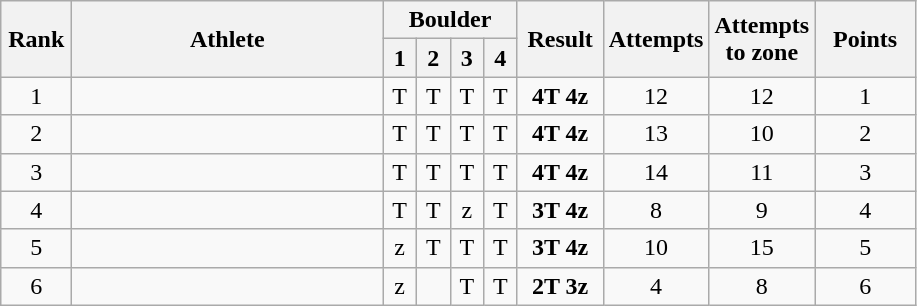<table class="wikitable" style="text-align:center">
<tr>
<th rowspan=2 width=40>Rank</th>
<th rowspan=2 width=200>Athlete</th>
<th colspan=4>Boulder</th>
<th rowspan=2 width=50>Result</th>
<th rowspan=2 width=50>Attempts</th>
<th rowspan=2 width=50>Attempts to zone</th>
<th rowspan=2 width=60>Points</th>
</tr>
<tr>
<th width=15>1</th>
<th width=15>2</th>
<th width=15>3</th>
<th width=15>4</th>
</tr>
<tr>
<td>1</td>
<td align=left></td>
<td>T</td>
<td>T</td>
<td>T</td>
<td>T</td>
<td><strong>4T 4z</strong></td>
<td>12</td>
<td>12</td>
<td>1</td>
</tr>
<tr>
<td>2</td>
<td align=left></td>
<td>T</td>
<td>T</td>
<td>T</td>
<td>T</td>
<td><strong>4T 4z</strong></td>
<td>13</td>
<td>10</td>
<td>2</td>
</tr>
<tr>
<td>3</td>
<td align=left></td>
<td>T</td>
<td>T</td>
<td>T</td>
<td>T</td>
<td><strong>4T 4z</strong></td>
<td>14</td>
<td>11</td>
<td>3</td>
</tr>
<tr>
<td>4</td>
<td align=left></td>
<td>T</td>
<td>T</td>
<td>z</td>
<td>T</td>
<td><strong>3T 4z</strong></td>
<td>8</td>
<td>9</td>
<td>4</td>
</tr>
<tr>
<td>5</td>
<td align=left></td>
<td>z</td>
<td>T</td>
<td>T</td>
<td>T</td>
<td><strong>3T 4z</strong></td>
<td>10</td>
<td>15</td>
<td>5</td>
</tr>
<tr>
<td>6</td>
<td align=left></td>
<td>z</td>
<td></td>
<td>T</td>
<td>T</td>
<td><strong>2T 3z</strong></td>
<td>4</td>
<td>8</td>
<td>6</td>
</tr>
</table>
